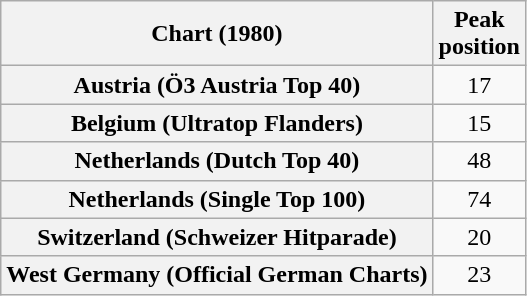<table class="wikitable sortable plainrowheaders">
<tr>
<th scope="col">Chart (1980)</th>
<th scope="col">Peak<br>position</th>
</tr>
<tr>
<th scope="row">Austria (Ö3 Austria Top 40)</th>
<td align="center">17</td>
</tr>
<tr>
<th scope="row">Belgium (Ultratop Flanders)</th>
<td align="center">15</td>
</tr>
<tr>
<th scope="row">Netherlands (Dutch Top 40)</th>
<td align="center">48</td>
</tr>
<tr>
<th scope="row">Netherlands (Single Top 100)</th>
<td align="center">74</td>
</tr>
<tr>
<th scope="row">Switzerland (Schweizer Hitparade)</th>
<td align="center">20</td>
</tr>
<tr>
<th scope="row">West Germany (Official German Charts)</th>
<td align="center">23</td>
</tr>
</table>
